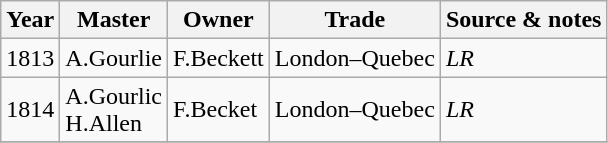<table class=" wikitable">
<tr>
<th>Year</th>
<th>Master</th>
<th>Owner</th>
<th>Trade</th>
<th>Source & notes</th>
</tr>
<tr>
<td>1813</td>
<td>A.Gourlie</td>
<td>F.Beckett</td>
<td>London–Quebec</td>
<td><em>LR</em></td>
</tr>
<tr>
<td>1814</td>
<td>A.Gourlic<br>H.Allen</td>
<td>F.Becket</td>
<td>London–Quebec</td>
<td><em>LR</em></td>
</tr>
<tr>
</tr>
</table>
